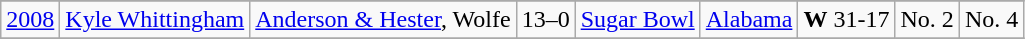<table class="wikitable">
<tr>
</tr>
<tr>
<td><a href='#'>2008</a></td>
<td><a href='#'>Kyle Whittingham</a></td>
<td><a href='#'>Anderson & Hester</a>, Wolfe</td>
<td>13–0</td>
<td><a href='#'>Sugar Bowl</a></td>
<td><a href='#'>Alabama</a></td>
<td><strong>W</strong> 31-17</td>
<td>No. 2</td>
<td>No. 4</td>
</tr>
<tr>
</tr>
</table>
